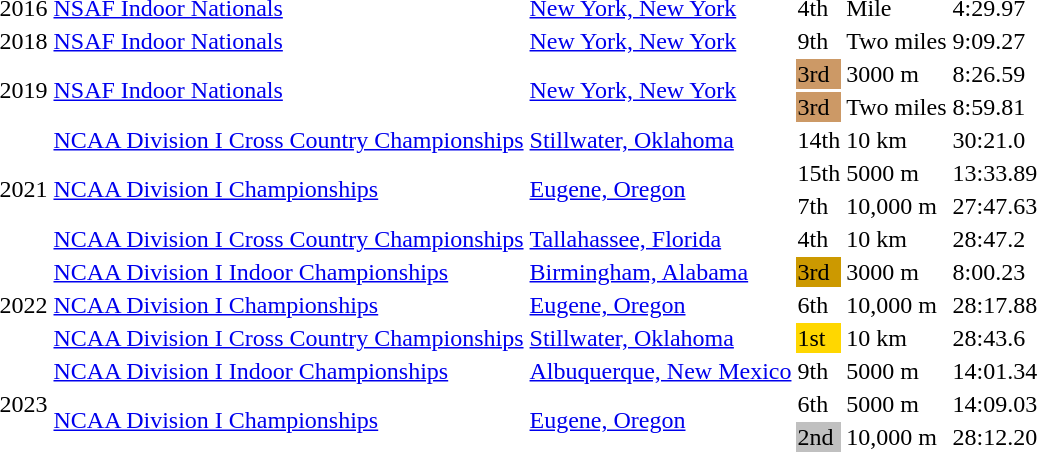<table>
<tr>
<td>2016</td>
<td><a href='#'>NSAF Indoor Nationals</a></td>
<td><a href='#'>New York, New York</a></td>
<td>4th</td>
<td>Mile</td>
<td>4:29.97 </td>
</tr>
<tr>
<td>2018</td>
<td><a href='#'>NSAF Indoor Nationals</a></td>
<td><a href='#'>New York, New York</a></td>
<td>9th</td>
<td>Two miles</td>
<td>9:09.27 </td>
</tr>
<tr>
<td rowspan=2>2019</td>
<td rowspan=2><a href='#'>NSAF Indoor Nationals</a></td>
<td rowspan=2><a href='#'>New York, New York</a></td>
<td bgcolor=cc9966>3rd</td>
<td>3000 m</td>
<td>8:26.59 </td>
</tr>
<tr>
<td bgcolor=cc9966>3rd</td>
<td>Two miles</td>
<td>8:59.81 </td>
</tr>
<tr>
<td rowspan=4>2021</td>
<td><a href='#'>NCAA Division I Cross Country Championships</a></td>
<td><a href='#'>Stillwater, Oklahoma</a></td>
<td>14th</td>
<td>10 km</td>
<td>30:21.0</td>
</tr>
<tr>
<td rowspan=2><a href='#'>NCAA Division I Championships</a></td>
<td rowspan=2><a href='#'>Eugene, Oregon</a></td>
<td>15th</td>
<td>5000 m</td>
<td>13:33.89 </td>
</tr>
<tr>
<td>7th</td>
<td>10,000 m</td>
<td>27:47.63 </td>
</tr>
<tr>
<td><a href='#'>NCAA Division I Cross Country Championships</a></td>
<td><a href='#'>Tallahassee, Florida</a></td>
<td>4th</td>
<td>10 km</td>
<td>28:47.2</td>
</tr>
<tr>
<td rowspan=3>2022</td>
<td><a href='#'>NCAA Division I Indoor Championships</a></td>
<td><a href='#'>Birmingham, Alabama</a></td>
<td bgcolor=cc9900>3rd</td>
<td>3000 m</td>
<td>8:00.23</td>
</tr>
<tr>
<td><a href='#'>NCAA Division I Championships</a></td>
<td><a href='#'>Eugene, Oregon</a></td>
<td>6th</td>
<td>10,000 m</td>
<td>28:17.88</td>
</tr>
<tr>
<td><a href='#'>NCAA Division I Cross Country Championships</a></td>
<td><a href='#'>Stillwater, Oklahoma</a></td>
<td bgcolor=gold>1st</td>
<td>10 km</td>
<td>28:43.6</td>
</tr>
<tr>
<td rowspan=3>2023</td>
<td><a href='#'>NCAA Division I Indoor Championships</a></td>
<td><a href='#'>Albuquerque, New Mexico</a></td>
<td>9th</td>
<td>5000 m</td>
<td>14:01.34</td>
</tr>
<tr>
<td rowspan=2><a href='#'>NCAA Division I Championships</a></td>
<td rowspan=2><a href='#'>Eugene, Oregon</a></td>
<td>6th</td>
<td>5000 m</td>
<td>14:09.03</td>
</tr>
<tr>
<td bgcolor=silver>2nd</td>
<td>10,000 m</td>
<td>28:12.20</td>
</tr>
</table>
